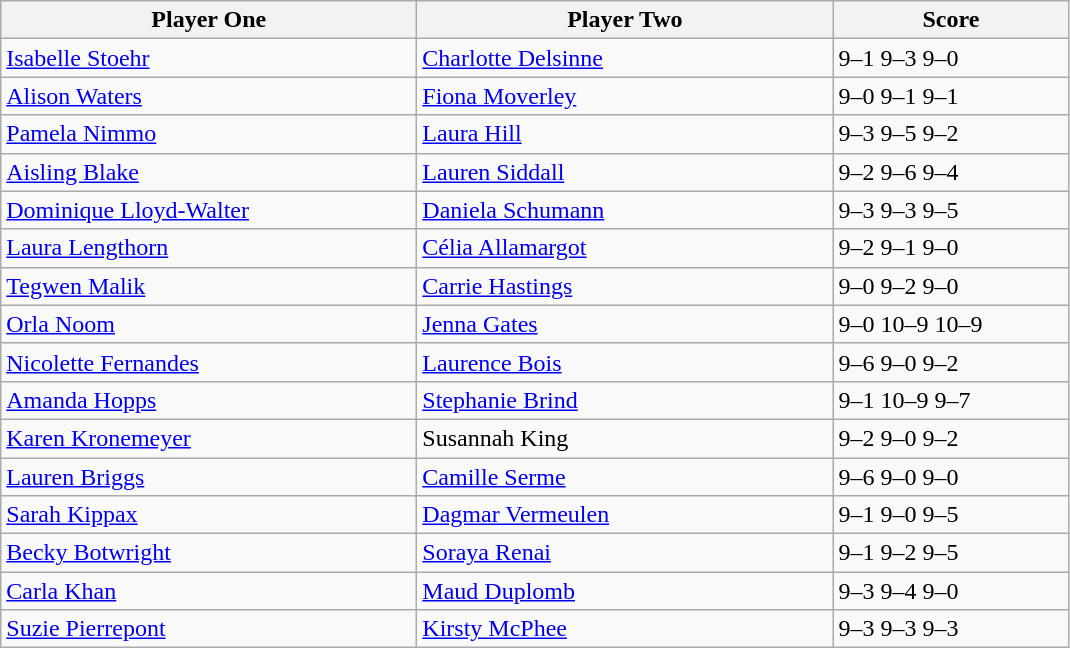<table class="wikitable">
<tr>
<th width=270>Player One</th>
<th width=270>Player Two</th>
<th width=150>Score</th>
</tr>
<tr>
<td> <a href='#'>Isabelle Stoehr</a></td>
<td> <a href='#'>Charlotte Delsinne</a></td>
<td>9–1 9–3 9–0</td>
</tr>
<tr>
<td> <a href='#'>Alison Waters</a></td>
<td> <a href='#'>Fiona Moverley</a></td>
<td>9–0 9–1 9–1</td>
</tr>
<tr>
<td> <a href='#'>Pamela Nimmo</a></td>
<td> <a href='#'>Laura Hill</a></td>
<td>9–3 9–5 9–2</td>
</tr>
<tr>
<td> <a href='#'>Aisling Blake</a></td>
<td> <a href='#'>Lauren Siddall</a></td>
<td>9–2 9–6 9–4</td>
</tr>
<tr>
<td> <a href='#'>Dominique Lloyd-Walter</a></td>
<td> <a href='#'>Daniela Schumann</a></td>
<td>9–3 9–3 9–5</td>
</tr>
<tr>
<td> <a href='#'>Laura Lengthorn</a></td>
<td> <a href='#'>Célia Allamargot</a></td>
<td>9–2 9–1 9–0</td>
</tr>
<tr>
<td> <a href='#'>Tegwen Malik</a></td>
<td> <a href='#'>Carrie Hastings</a></td>
<td>9–0 9–2 9–0</td>
</tr>
<tr>
<td> <a href='#'>Orla Noom</a></td>
<td> <a href='#'>Jenna Gates</a></td>
<td>9–0 10–9 10–9</td>
</tr>
<tr>
<td> <a href='#'>Nicolette Fernandes</a></td>
<td> <a href='#'>Laurence Bois</a></td>
<td>9–6 9–0 9–2</td>
</tr>
<tr>
<td> <a href='#'>Amanda Hopps</a></td>
<td> <a href='#'>Stephanie Brind</a></td>
<td>9–1 10–9 9–7</td>
</tr>
<tr>
<td> <a href='#'>Karen Kronemeyer</a></td>
<td> Susannah King</td>
<td>9–2 9–0 9–2</td>
</tr>
<tr>
<td> <a href='#'>Lauren Briggs</a></td>
<td> <a href='#'>Camille Serme</a></td>
<td>9–6 9–0 9–0</td>
</tr>
<tr>
<td> <a href='#'>Sarah Kippax</a></td>
<td> <a href='#'>Dagmar Vermeulen</a></td>
<td>9–1 9–0 9–5</td>
</tr>
<tr>
<td> <a href='#'>Becky Botwright</a></td>
<td> <a href='#'>Soraya Renai</a></td>
<td>9–1 9–2 9–5</td>
</tr>
<tr>
<td> <a href='#'>Carla Khan</a></td>
<td> <a href='#'>Maud Duplomb</a></td>
<td>9–3 9–4 9–0</td>
</tr>
<tr>
<td> <a href='#'>Suzie Pierrepont</a></td>
<td> <a href='#'>Kirsty McPhee</a></td>
<td>9–3 9–3 9–3</td>
</tr>
</table>
